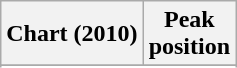<table class="wikitable">
<tr>
<th>Chart (2010)</th>
<th>Peak<br>position</th>
</tr>
<tr>
</tr>
<tr>
</tr>
</table>
